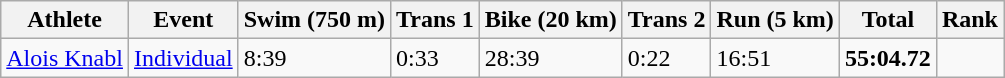<table class="wikitable" border="1">
<tr>
<th>Athlete</th>
<th>Event</th>
<th>Swim (750 m)</th>
<th>Trans 1</th>
<th>Bike (20 km)</th>
<th>Trans 2</th>
<th>Run (5 km)</th>
<th>Total</th>
<th>Rank</th>
</tr>
<tr>
<td><a href='#'>Alois Knabl</a></td>
<td><a href='#'>Individual</a></td>
<td>8:39</td>
<td>0:33</td>
<td>28:39</td>
<td>0:22</td>
<td>16:51</td>
<td><strong>55:04.72</strong></td>
<td></td>
</tr>
</table>
